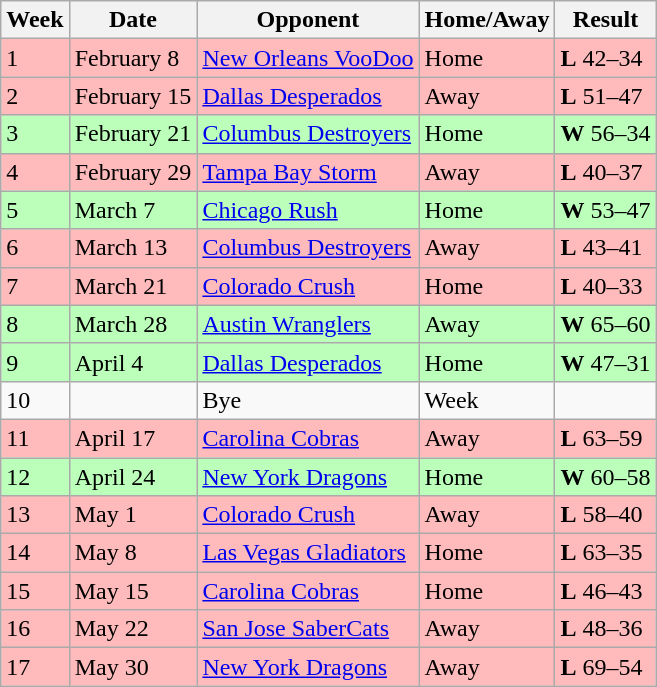<table class="wikitable">
<tr>
<th>Week</th>
<th>Date</th>
<th>Opponent</th>
<th>Home/Away</th>
<th>Result</th>
</tr>
<tr bgcolor="ffbbbb">
<td>1</td>
<td>February 8</td>
<td><a href='#'>New Orleans VooDoo</a></td>
<td>Home</td>
<td><strong>L</strong> 42–34</td>
</tr>
<tr bgcolor="ffbbbb">
<td>2</td>
<td>February 15</td>
<td><a href='#'>Dallas Desperados</a></td>
<td>Away</td>
<td><strong>L</strong> 51–47</td>
</tr>
<tr bgcolor="bbffbb">
<td>3</td>
<td>February 21</td>
<td><a href='#'>Columbus Destroyers</a></td>
<td>Home</td>
<td><strong>W</strong> 56–34</td>
</tr>
<tr bgcolor="ffbbbb">
<td>4</td>
<td>February 29</td>
<td><a href='#'>Tampa Bay Storm</a></td>
<td>Away</td>
<td><strong>L</strong> 40–37</td>
</tr>
<tr bgcolor="bbffbb">
<td>5</td>
<td>March 7</td>
<td><a href='#'>Chicago Rush</a></td>
<td>Home</td>
<td><strong>W</strong> 53–47</td>
</tr>
<tr bgcolor="ffbbbb">
<td>6</td>
<td>March 13</td>
<td><a href='#'>Columbus Destroyers</a></td>
<td>Away</td>
<td><strong>L</strong> 43–41</td>
</tr>
<tr bgcolor="ffbbbb">
<td>7</td>
<td>March 21</td>
<td><a href='#'>Colorado Crush</a></td>
<td>Home</td>
<td><strong>L</strong> 40–33</td>
</tr>
<tr bgcolor="bbffbb">
<td>8</td>
<td>March 28</td>
<td><a href='#'>Austin Wranglers</a></td>
<td>Away</td>
<td><strong>W</strong> 65–60</td>
</tr>
<tr bgcolor="bbffbb">
<td>9</td>
<td>April 4</td>
<td><a href='#'>Dallas Desperados</a></td>
<td>Home</td>
<td><strong>W</strong> 47–31</td>
</tr>
<tr>
<td>10</td>
<td></td>
<td>Bye</td>
<td>Week</td>
</tr>
<tr bgcolor="ffbbbb">
<td>11</td>
<td>April 17</td>
<td><a href='#'>Carolina Cobras</a></td>
<td>Away</td>
<td><strong>L</strong> 63–59</td>
</tr>
<tr bgcolor="bbffbb">
<td>12</td>
<td>April 24</td>
<td><a href='#'>New York Dragons</a></td>
<td>Home</td>
<td><strong>W</strong> 60–58</td>
</tr>
<tr bgcolor="ffbbbb">
<td>13</td>
<td>May 1</td>
<td><a href='#'>Colorado Crush</a></td>
<td>Away</td>
<td><strong>L</strong> 58–40</td>
</tr>
<tr bgcolor="ffbbbb">
<td>14</td>
<td>May 8</td>
<td><a href='#'>Las Vegas Gladiators</a></td>
<td>Home</td>
<td><strong>L</strong> 63–35</td>
</tr>
<tr bgcolor="ffbbbb">
<td>15</td>
<td>May 15</td>
<td><a href='#'>Carolina Cobras</a></td>
<td>Home</td>
<td><strong>L</strong> 46–43</td>
</tr>
<tr bgcolor="ffbbbb">
<td>16</td>
<td>May 22</td>
<td><a href='#'>San Jose SaberCats</a></td>
<td>Away</td>
<td><strong>L</strong> 48–36</td>
</tr>
<tr bgcolor="ffbbbb">
<td>17</td>
<td>May 30</td>
<td><a href='#'>New York Dragons</a></td>
<td>Away</td>
<td><strong>L</strong> 69–54</td>
</tr>
</table>
